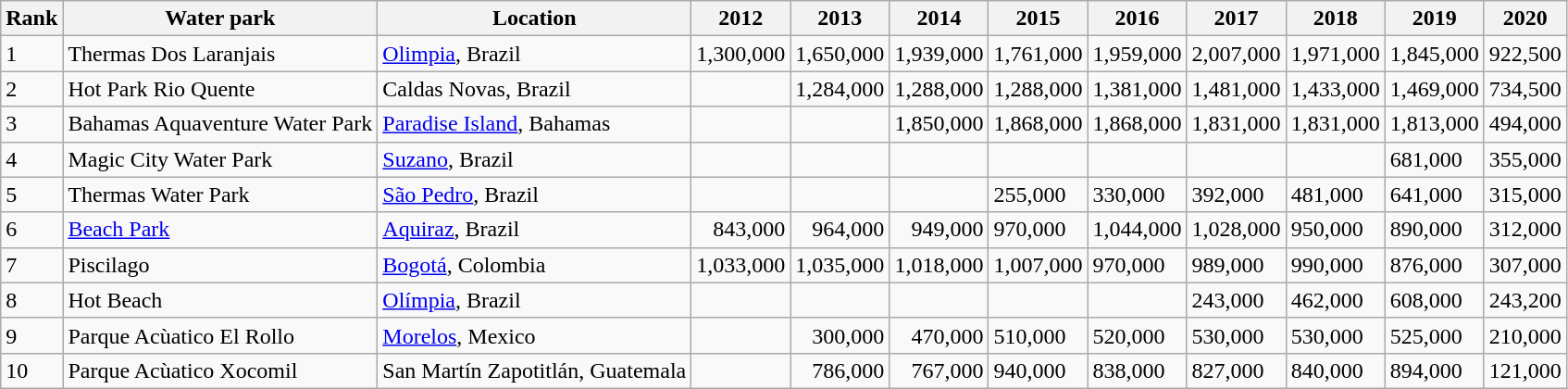<table class="wikitable sortable">
<tr>
<th>Rank</th>
<th>Water park</th>
<th>Location</th>
<th>2012</th>
<th>2013</th>
<th>2014</th>
<th>2015</th>
<th>2016</th>
<th>2017</th>
<th>2018</th>
<th>2019</th>
<th>2020</th>
</tr>
<tr>
<td>1</td>
<td>Thermas Dos Laranjais</td>
<td><a href='#'>Olimpia</a>, Brazil</td>
<td style="text-align:right">1,300,000</td>
<td style="text-align:right">1,650,000</td>
<td style="text-align:right">1,939,000</td>
<td>1,761,000</td>
<td>1,959,000</td>
<td>2,007,000</td>
<td>1,971,000</td>
<td>1,845,000</td>
<td>922,500</td>
</tr>
<tr>
<td>2</td>
<td>Hot Park Rio Quente</td>
<td>Caldas Novas,  Brazil</td>
<td></td>
<td style="text-align:right">1,284,000</td>
<td style="text-align:right">1,288,000</td>
<td>1,288,000</td>
<td>1,381,000</td>
<td>1,481,000</td>
<td>1,433,000</td>
<td>1,469,000</td>
<td>734,500</td>
</tr>
<tr>
<td>3</td>
<td>Bahamas Aquaventure Water Park</td>
<td><a href='#'>Paradise Island</a>, Bahamas</td>
<td></td>
<td></td>
<td>1,850,000</td>
<td>1,868,000</td>
<td>1,868,000</td>
<td>1,831,000</td>
<td>1,831,000</td>
<td>1,813,000</td>
<td>494,000</td>
</tr>
<tr>
<td>4</td>
<td>Magic City Water Park</td>
<td><a href='#'>Suzano</a>, Brazil</td>
<td></td>
<td></td>
<td></td>
<td></td>
<td></td>
<td></td>
<td></td>
<td>681,000</td>
<td>355,000</td>
</tr>
<tr>
<td>5</td>
<td>Thermas Water Park</td>
<td><a href='#'>São Pedro</a>, Brazil</td>
<td></td>
<td></td>
<td></td>
<td>255,000</td>
<td>330,000</td>
<td>392,000</td>
<td>481,000</td>
<td>641,000</td>
<td>315,000</td>
</tr>
<tr>
<td>6</td>
<td><a href='#'>Beach Park</a></td>
<td><a href='#'>Aquiraz</a>, Brazil</td>
<td style="text-align:right">843,000</td>
<td style="text-align:right">964,000</td>
<td style="text-align:right">949,000</td>
<td>970,000</td>
<td>1,044,000</td>
<td>1,028,000</td>
<td>950,000</td>
<td>890,000</td>
<td>312,000</td>
</tr>
<tr>
<td>7</td>
<td>Piscilago</td>
<td><a href='#'>Bogotá</a>, Colombia</td>
<td style="text-align:right">1,033,000</td>
<td style="text-align:right">1,035,000</td>
<td style="text-align:right">1,018,000</td>
<td>1,007,000</td>
<td>970,000</td>
<td>989,000</td>
<td>990,000</td>
<td>876,000</td>
<td>307,000</td>
</tr>
<tr>
<td>8</td>
<td>Hot Beach</td>
<td><a href='#'>Olímpia</a>, Brazil</td>
<td></td>
<td></td>
<td></td>
<td></td>
<td></td>
<td>243,000</td>
<td>462,000</td>
<td>608,000</td>
<td>243,200</td>
</tr>
<tr>
<td>9</td>
<td>Parque Acùatico El Rollo</td>
<td><a href='#'>Morelos</a>, Mexico</td>
<td></td>
<td style="text-align:right">300,000</td>
<td style="text-align:right">470,000</td>
<td>510,000</td>
<td>520,000</td>
<td>530,000</td>
<td>530,000</td>
<td>525,000</td>
<td>210,000</td>
</tr>
<tr>
<td>10</td>
<td>Parque Acùatico Xocomil</td>
<td>San Martín Zapotitlán, Guatemala</td>
<td></td>
<td style="text-align:right">786,000</td>
<td style="text-align:right">767,000</td>
<td>940,000</td>
<td>838,000</td>
<td>827,000</td>
<td>840,000</td>
<td>894,000</td>
<td>121,000</td>
</tr>
</table>
